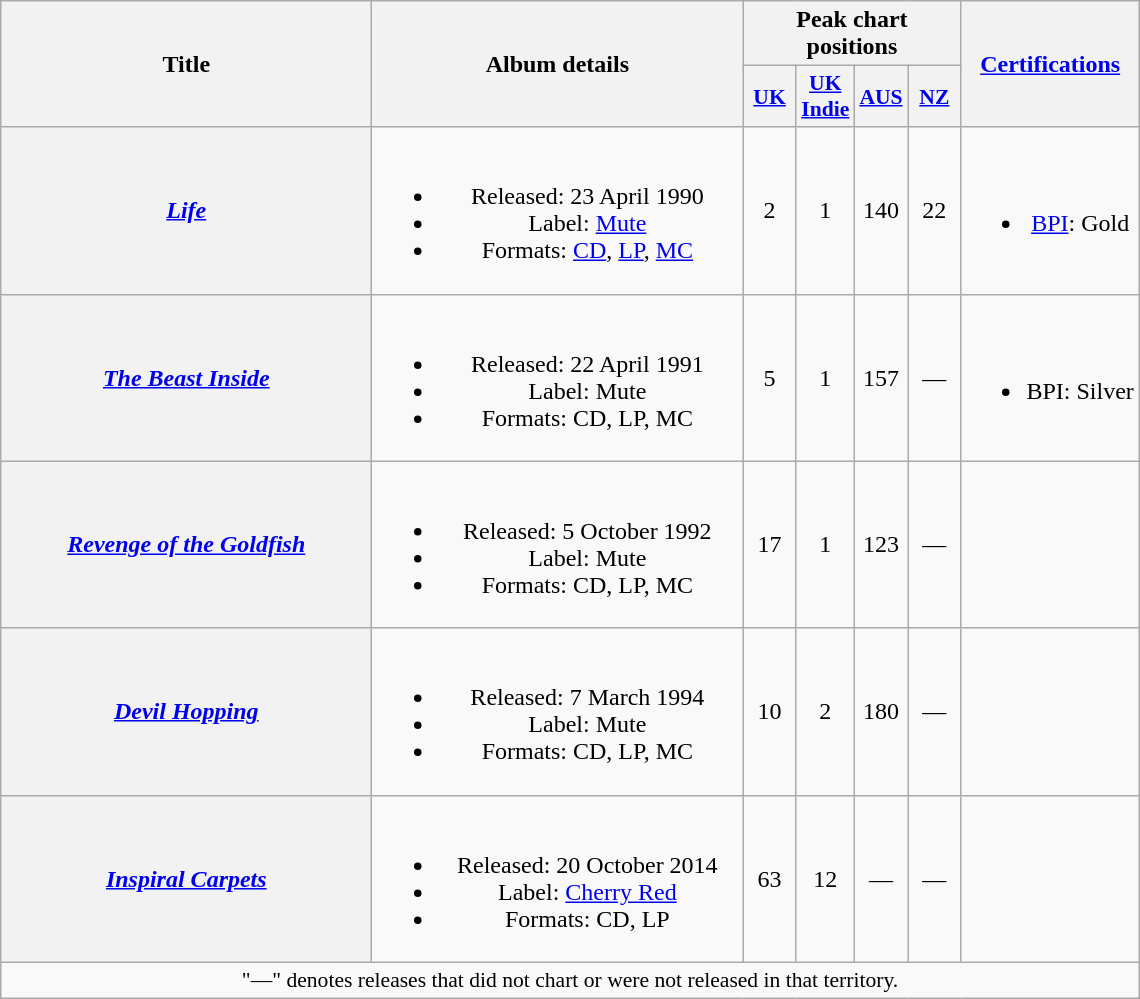<table class="wikitable plainrowheaders" style="text-align:center;">
<tr>
<th rowspan="2" scope="col" style="width:15em;">Title</th>
<th rowspan="2" scope="col" style="width:15em;">Album details</th>
<th colspan="4">Peak chart positions</th>
<th rowspan="2"><a href='#'>Certifications</a></th>
</tr>
<tr>
<th scope="col" style="width:2em;font-size:90%;"><a href='#'>UK</a><br></th>
<th scope="col" style="width:2em;font-size:90%;"><a href='#'>UK Indie</a><br></th>
<th scope="col" style="width:2em;font-size:90%;"><a href='#'>AUS</a><br></th>
<th scope="col" style="width:2em;font-size:90%;"><a href='#'>NZ</a><br></th>
</tr>
<tr>
<th scope="row"><em><a href='#'>Life</a></em></th>
<td><br><ul><li>Released: 23 April 1990</li><li>Label: <a href='#'>Mute</a></li><li>Formats: <a href='#'>CD</a>, <a href='#'>LP</a>, <a href='#'>MC</a></li></ul></td>
<td>2</td>
<td>1</td>
<td>140</td>
<td>22</td>
<td><br><ul><li><a href='#'>BPI</a>: Gold</li></ul></td>
</tr>
<tr>
<th scope="row"><em><a href='#'>The Beast Inside</a></em></th>
<td><br><ul><li>Released: 22 April 1991</li><li>Label: Mute</li><li>Formats: CD, LP, MC</li></ul></td>
<td>5</td>
<td>1</td>
<td>157</td>
<td>—</td>
<td><br><ul><li>BPI: Silver</li></ul></td>
</tr>
<tr>
<th scope="row"><em><a href='#'>Revenge of the Goldfish</a></em></th>
<td><br><ul><li>Released: 5 October 1992</li><li>Label: Mute</li><li>Formats: CD, LP, MC</li></ul></td>
<td>17</td>
<td>1</td>
<td>123</td>
<td>—</td>
<td></td>
</tr>
<tr>
<th scope="row"><em><a href='#'>Devil Hopping</a></em></th>
<td><br><ul><li>Released: 7 March 1994</li><li>Label: Mute</li><li>Formats: CD, LP, MC</li></ul></td>
<td>10</td>
<td>2</td>
<td>180</td>
<td>—</td>
<td></td>
</tr>
<tr>
<th scope="row"><em><a href='#'>Inspiral Carpets</a></em></th>
<td><br><ul><li>Released: 20 October 2014</li><li>Label: <a href='#'>Cherry Red</a></li><li>Formats: CD, LP</li></ul></td>
<td>63</td>
<td>12</td>
<td>—</td>
<td>—</td>
<td></td>
</tr>
<tr>
<td colspan="7" style="font-size:90%">"—" denotes releases that did not chart or were not released in that territory.</td>
</tr>
</table>
